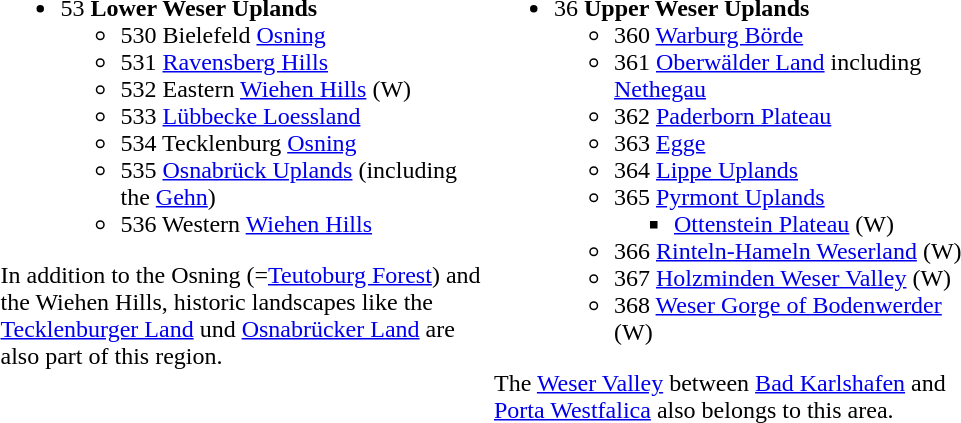<table>
<tr>
<td width="325" valign="top"><br><ul><li>53 <strong>Lower Weser Uplands</strong><ul><li>530 Bielefeld <a href='#'>Osning</a></li><li>531 <a href='#'>Ravensberg Hills</a></li><li>532 Eastern <a href='#'>Wiehen Hills</a> (W)</li><li>533 <a href='#'>Lübbecke Loessland</a></li><li>534 Tecklenburg <a href='#'>Osning</a></li><li>535 <a href='#'>Osnabrück Uplands</a> (including the <a href='#'>Gehn</a>)</li><li>536 Western <a href='#'>Wiehen Hills</a></li></ul></li></ul>In addition to the Osning (=<a href='#'>Teutoburg Forest</a>) and the Wiehen Hills, historic landscapes like the <a href='#'>Tecklenburger Land</a> und <a href='#'>Osnabrücker Land</a> are also part of this region.</td>
<td width="325" valign="top"><br><ul><li>36 <strong>Upper Weser Uplands</strong><ul><li>360 <a href='#'>Warburg Börde</a></li><li>361 <a href='#'>Oberwälder Land</a> including <a href='#'>Nethegau</a></li><li>362 <a href='#'>Paderborn Plateau</a></li><li>363 <a href='#'>Egge</a></li><li>364 <a href='#'>Lippe Uplands</a></li><li>365 <a href='#'>Pyrmont Uplands</a><ul><li><a href='#'>Ottenstein Plateau</a> (W)</li></ul></li><li>366 <a href='#'>Rinteln-Hameln Weserland</a> (W)</li><li>367 <a href='#'>Holzminden Weser Valley</a> (W)</li><li>368 <a href='#'>Weser Gorge of Bodenwerder</a> (W)</li></ul></li></ul>The <a href='#'>Weser Valley</a> between <a href='#'>Bad Karlshafen</a> and <a href='#'>Porta Westfalica</a> also belongs to this area.</td>
</tr>
</table>
